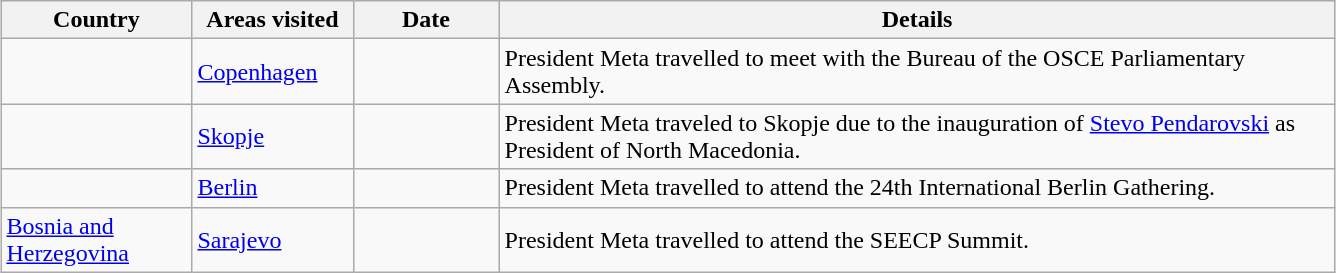<table class="wikitable sortable outercollapse" style="margin: 1em auto 1em auto">
<tr>
<th width=120>Country</th>
<th width=100>Areas visited</th>
<th width=90>Date</th>
<th width=550>Details</th>
</tr>
<tr>
<td></td>
<td><a href='#'>Copenhagen</a></td>
<td></td>
<td>President Meta travelled to meet with the Bureau of the OSCE Parliamentary Assembly.</td>
</tr>
<tr>
<td></td>
<td><a href='#'>Skopje</a></td>
<td></td>
<td>President Meta traveled to Skopje due to the inauguration of <a href='#'>Stevo Pendarovski</a> as President of North Macedonia.</td>
</tr>
<tr .>
<td></td>
<td><a href='#'>Berlin</a></td>
<td></td>
<td>President Meta travelled to attend the 24th International Berlin Gathering.</td>
</tr>
<tr>
<td> <a href='#'>Bosnia and Herzegovina</a></td>
<td><a href='#'>Sarajevo</a></td>
<td></td>
<td>President Meta travelled to attend the SEECP Summit.</td>
</tr>
</table>
